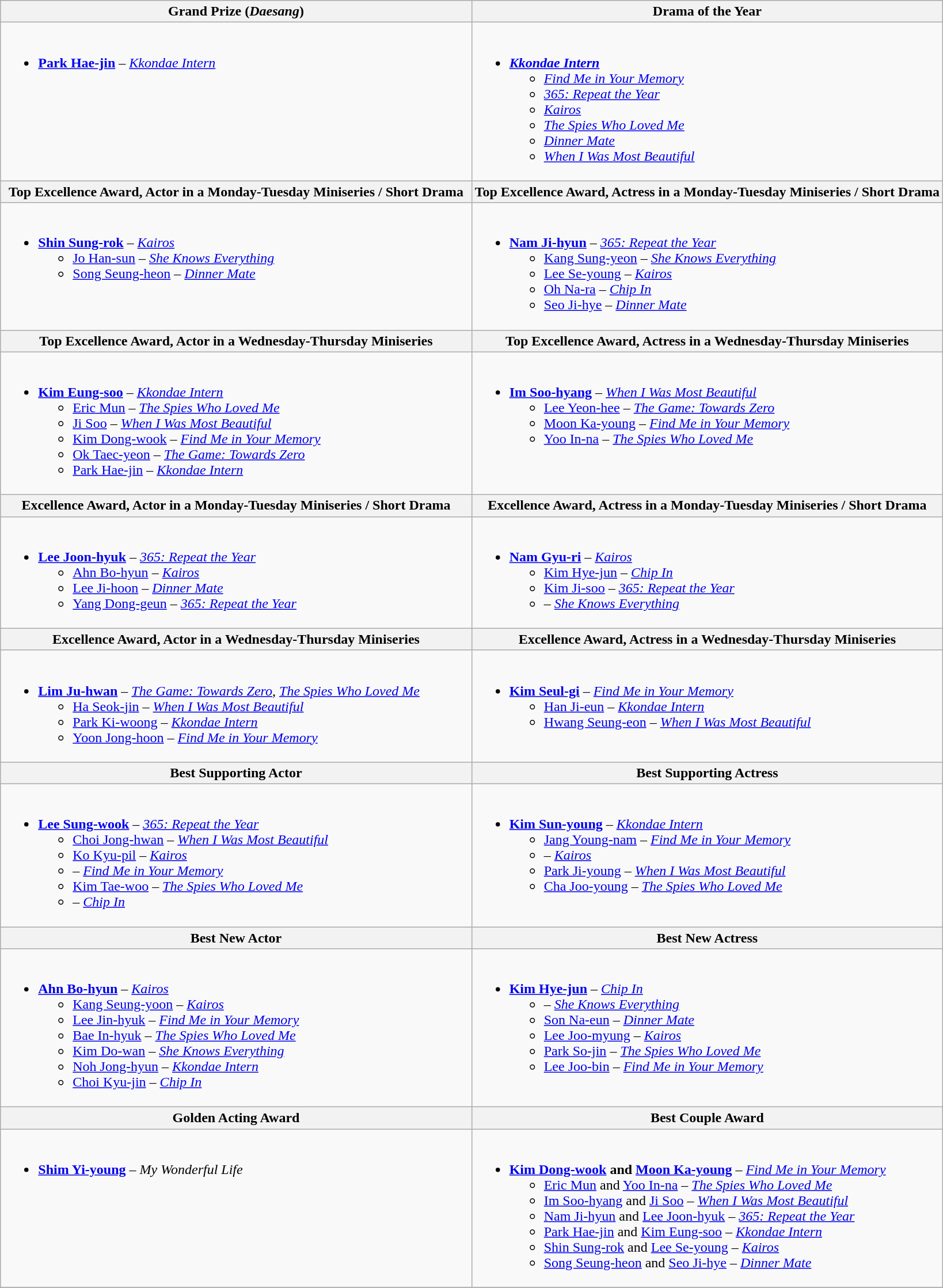<table class="wikitable"|->
<tr>
<th width="50%">Grand Prize (<em>Daesang</em>)</th>
<th width="50%">Drama of the Year</th>
</tr>
<tr>
<td valign="top"><br><ul><li><strong><a href='#'>Park Hae-jin</a></strong> – <em><a href='#'>Kkondae Intern</a></em></li></ul></td>
<td valign="top"><br><ul><li><strong><em><a href='#'>Kkondae Intern</a></em></strong><ul><li><em><a href='#'>Find Me in Your Memory</a></em></li><li><em><a href='#'>365: Repeat the Year</a></em></li><li><em><a href='#'>Kairos</a></em></li><li><em><a href='#'>The Spies Who Loved Me</a></em></li><li><em><a href='#'>Dinner Mate</a></em></li><li><em><a href='#'>When I Was Most Beautiful</a></em></li></ul></li></ul></td>
</tr>
<tr>
<th>Top Excellence Award, Actor in a Monday-Tuesday Miniseries / Short Drama</th>
<th>Top Excellence Award, Actress in a Monday-Tuesday Miniseries / Short Drama</th>
</tr>
<tr>
<td valign="top"><br><ul><li><strong><a href='#'>Shin Sung-rok</a></strong> – <em><a href='#'>Kairos</a></em><ul><li><a href='#'>Jo Han-sun</a> – <em><a href='#'>She Knows Everything</a></em></li><li><a href='#'>Song Seung-heon</a> – <em><a href='#'>Dinner Mate</a></em></li></ul></li></ul></td>
<td valign="top"><br><ul><li><strong><a href='#'>Nam Ji-hyun</a></strong> – <em><a href='#'>365: Repeat the Year</a></em><ul><li><a href='#'>Kang Sung-yeon</a> – <em><a href='#'>She Knows Everything</a></em></li><li><a href='#'>Lee Se-young</a> – <em><a href='#'>Kairos</a></em></li><li><a href='#'>Oh Na-ra</a> – <em><a href='#'>Chip In</a></em></li><li><a href='#'>Seo Ji-hye</a> – <em><a href='#'>Dinner Mate</a></em></li></ul></li></ul></td>
</tr>
<tr>
<th>Top Excellence Award, Actor in a Wednesday-Thursday Miniseries</th>
<th>Top Excellence Award, Actress in a Wednesday-Thursday Miniseries</th>
</tr>
<tr>
<td valign="top"><br><ul><li><strong><a href='#'>Kim Eung-soo</a></strong> – <em><a href='#'>Kkondae Intern</a></em><ul><li><a href='#'>Eric Mun</a> – <em><a href='#'>The Spies Who Loved Me</a></em></li><li><a href='#'>Ji Soo</a> – <em><a href='#'>When I Was Most Beautiful</a></em></li><li><a href='#'>Kim Dong-wook</a> – <em><a href='#'>Find Me in Your Memory</a></em></li><li><a href='#'>Ok Taec-yeon</a> – <em><a href='#'>The Game: Towards Zero</a></em></li><li><a href='#'>Park Hae-jin</a> – <em><a href='#'>Kkondae Intern</a></em></li></ul></li></ul></td>
<td valign="top"><br><ul><li><strong><a href='#'>Im Soo-hyang</a></strong> – <em><a href='#'>When I Was Most Beautiful</a></em><ul><li><a href='#'>Lee Yeon-hee</a> – <em><a href='#'>The Game: Towards Zero</a></em></li><li><a href='#'>Moon Ka-young</a> – <em><a href='#'>Find Me in Your Memory</a></em></li><li><a href='#'>Yoo In-na</a> – <em><a href='#'>The Spies Who Loved Me</a></em></li></ul></li></ul></td>
</tr>
<tr>
<th>Excellence Award, Actor in a Monday-Tuesday Miniseries / Short Drama</th>
<th>Excellence Award, Actress in a Monday-Tuesday Miniseries / Short Drama</th>
</tr>
<tr>
<td valign="top"><br><ul><li><strong><a href='#'>Lee Joon-hyuk</a></strong> – <em><a href='#'>365: Repeat the Year</a></em><ul><li><a href='#'>Ahn Bo-hyun</a> – <em><a href='#'>Kairos</a></em></li><li><a href='#'>Lee Ji-hoon</a> – <em><a href='#'>Dinner Mate</a></em></li><li><a href='#'>Yang Dong-geun</a> – <em><a href='#'>365: Repeat the Year</a></em></li></ul></li></ul></td>
<td valign="top"><br><ul><li><strong><a href='#'>Nam Gyu-ri</a></strong> – <em><a href='#'>Kairos</a></em><ul><li><a href='#'>Kim Hye-jun</a> – <em><a href='#'>Chip In</a></em></li><li><a href='#'>Kim Ji-soo</a> – <em><a href='#'>365: Repeat the Year</a></em></li><li> – <em><a href='#'>She Knows Everything</a></em></li></ul></li></ul></td>
</tr>
<tr>
<th>Excellence Award, Actor in a Wednesday-Thursday Miniseries</th>
<th>Excellence Award, Actress in a Wednesday-Thursday Miniseries</th>
</tr>
<tr>
<td valign="top"><br><ul><li><strong><a href='#'>Lim Ju-hwan</a></strong> – <em><a href='#'>The Game: Towards Zero</a></em>, <em><a href='#'>The Spies Who Loved Me</a></em><ul><li><a href='#'>Ha Seok-jin</a> – <em><a href='#'>When I Was Most Beautiful</a></em></li><li><a href='#'>Park Ki-woong</a> – <em><a href='#'>Kkondae Intern</a></em></li><li><a href='#'>Yoon Jong-hoon</a> – <em><a href='#'>Find Me in Your Memory</a></em></li></ul></li></ul></td>
<td valign="top"><br><ul><li><strong><a href='#'>Kim Seul-gi</a></strong> – <em><a href='#'>Find Me in Your Memory</a></em><ul><li><a href='#'>Han Ji-eun</a> – <em><a href='#'>Kkondae Intern</a></em></li><li><a href='#'>Hwang Seung-eon</a> – <em><a href='#'>When I Was Most Beautiful</a></em></li></ul></li></ul></td>
</tr>
<tr>
<th>Best Supporting Actor</th>
<th>Best Supporting Actress</th>
</tr>
<tr>
<td valign="top"><br><ul><li><strong><a href='#'>Lee Sung-wook</a></strong> – <em><a href='#'>365: Repeat the Year</a></em><ul><li><a href='#'>Choi Jong-hwan</a> – <em><a href='#'>When I Was Most Beautiful</a></em></li><li><a href='#'>Ko Kyu-pil</a> – <em><a href='#'>Kairos</a></em></li><li> – <em><a href='#'>Find Me in Your Memory</a></em></li><li><a href='#'>Kim Tae-woo</a> – <em><a href='#'>The Spies Who Loved Me</a></em></li><li> – <em><a href='#'>Chip In</a></em></li></ul></li></ul></td>
<td valign="top"><br><ul><li><strong><a href='#'>Kim Sun-young</a></strong> – <em><a href='#'>Kkondae Intern</a></em><ul><li><a href='#'>Jang Young-nam</a> – <em><a href='#'>Find Me in Your Memory</a></em></li><li> – <em><a href='#'>Kairos</a></em></li><li><a href='#'>Park Ji-young</a> – <em><a href='#'>When I Was Most Beautiful</a></em></li><li><a href='#'>Cha Joo-young</a> – <em><a href='#'>The Spies Who Loved Me</a></em></li></ul></li></ul></td>
</tr>
<tr>
<th>Best New Actor</th>
<th>Best New Actress</th>
</tr>
<tr>
<td valign="top"><br><ul><li><strong><a href='#'>Ahn Bo-hyun</a></strong> – <em><a href='#'>Kairos</a></em><ul><li><a href='#'>Kang Seung-yoon</a> – <em><a href='#'>Kairos</a></em></li><li><a href='#'>Lee Jin-hyuk</a> – <em><a href='#'>Find Me in Your Memory</a></em></li><li><a href='#'>Bae In-hyuk</a> – <em><a href='#'>The Spies Who Loved Me</a></em></li><li><a href='#'>Kim Do-wan</a> – <em><a href='#'>She Knows Everything</a></em></li><li><a href='#'>Noh Jong-hyun</a> – <em><a href='#'>Kkondae Intern</a></em></li><li><a href='#'>Choi Kyu-jin</a> – <em><a href='#'>Chip In</a></em></li></ul></li></ul></td>
<td valign="top"><br><ul><li><strong><a href='#'>Kim Hye-jun</a></strong> – <em><a href='#'>Chip In</a></em><ul><li> – <em><a href='#'>She Knows Everything</a></em></li><li><a href='#'>Son Na-eun</a> – <em><a href='#'>Dinner Mate</a></em></li><li><a href='#'>Lee Joo-myung</a> – <em><a href='#'>Kairos</a></em></li><li><a href='#'>Park So-jin</a> – <em><a href='#'>The Spies Who Loved Me</a></em></li><li><a href='#'>Lee Joo-bin</a> – <em><a href='#'>Find Me in Your Memory</a></em></li></ul></li></ul></td>
</tr>
<tr>
<th>Golden Acting Award</th>
<th>Best Couple Award</th>
</tr>
<tr>
<td valign="top"><br><ul><li><strong><a href='#'>Shim Yi-young</a></strong> – <em>My Wonderful Life</em></li></ul></td>
<td valign="top"><br><ul><li><strong><a href='#'>Kim Dong-wook</a> and <a href='#'>Moon Ka-young</a></strong> – <em><a href='#'>Find Me in Your Memory</a></em><ul><li><a href='#'>Eric Mun</a> and <a href='#'>Yoo In-na</a> – <em><a href='#'>The Spies Who Loved Me</a></em></li><li><a href='#'>Im Soo-hyang</a> and <a href='#'>Ji Soo</a> – <em><a href='#'>When I Was Most Beautiful</a></em></li><li><a href='#'>Nam Ji-hyun</a> and <a href='#'>Lee Joon-hyuk</a> – <em><a href='#'>365: Repeat the Year</a></em></li><li><a href='#'>Park Hae-jin</a> and <a href='#'>Kim Eung-soo</a> – <em><a href='#'>Kkondae Intern</a></em></li><li><a href='#'>Shin Sung-rok</a> and <a href='#'>Lee Se-young</a> – <em><a href='#'>Kairos</a></em></li><li><a href='#'>Song Seung-heon</a> and <a href='#'>Seo Ji-hye</a> – <em><a href='#'>Dinner Mate</a></em></li></ul></li></ul></td>
</tr>
<tr>
</tr>
</table>
